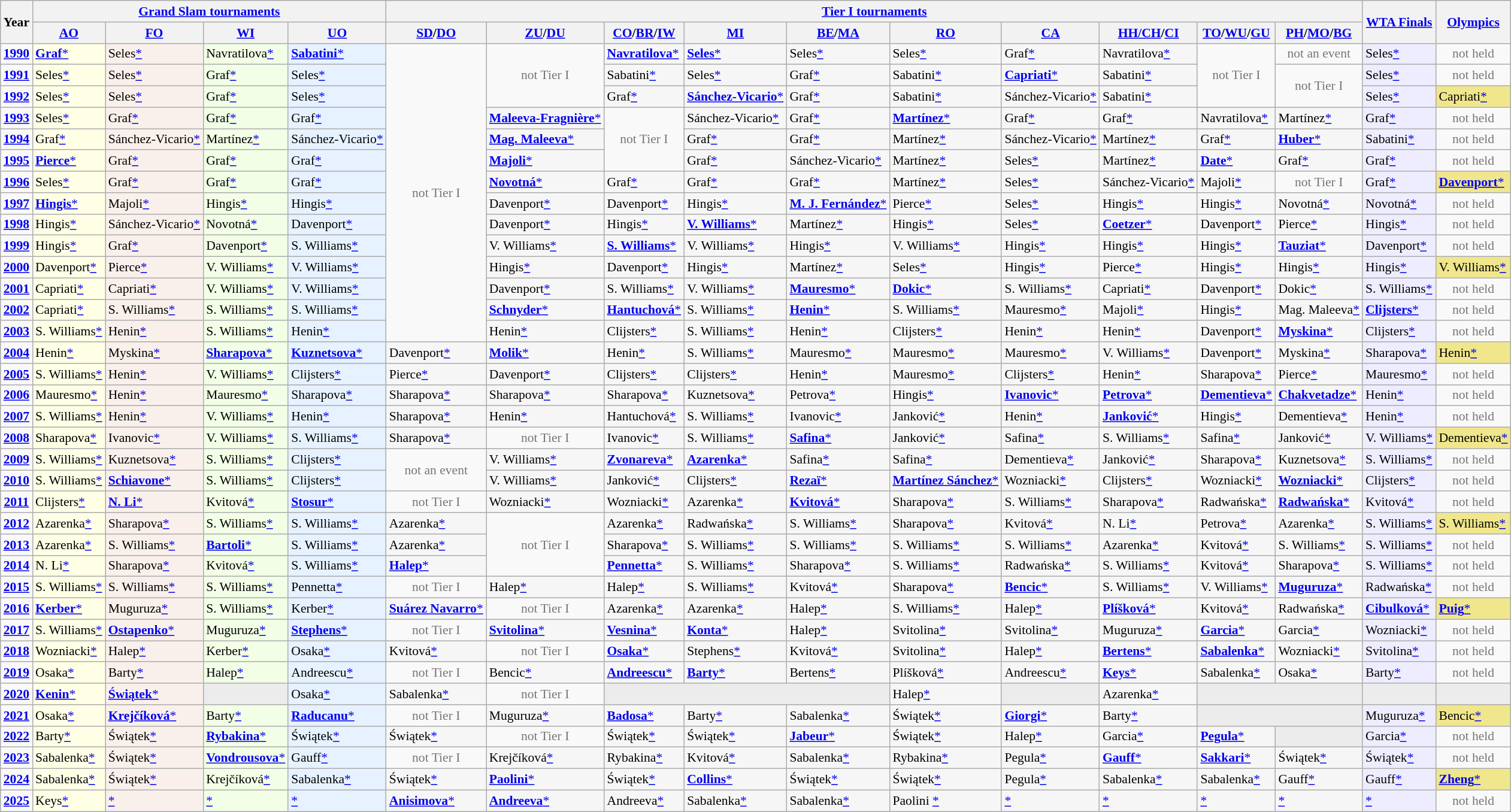<table class="wikitable" style="font-size:90%">
<tr>
<th rowspan="2" align="center">Year</th>
<th colspan="4" align="center"><a href='#'>Grand Slam tournaments</a></th>
<th colspan="10" align="center"><a href='#'>Tier I tournaments</a></th>
<th rowspan="2"><a href='#'>WTA Finals</a></th>
<th rowspan="2"><a href='#'>Olympics</a></th>
</tr>
<tr>
<th><a href='#'>AO</a></th>
<th><a href='#'>FO</a></th>
<th><a href='#'>WI</a></th>
<th><a href='#'>UO</a></th>
<th><a href='#'>SD</a>/<a href='#'>DO</a></th>
<th><a href='#'>ZU</a>/<a href='#'>DU</a></th>
<th><a href='#'>CO</a>/<a href='#'>BR</a>/<a href='#'>IW</a></th>
<th><a href='#'>MI</a></th>
<th><a href='#'>BE</a>/<a href='#'>MA</a></th>
<th><a href='#'>RO</a></th>
<th><a href='#'>CA</a></th>
<th><a href='#'>HH/CH</a>/<a href='#'>CI</a></th>
<th><a href='#'>TO</a>/<a href='#'>WU</a>/<a href='#'>GU</a></th>
<th><a href='#'>PH</a>/<a href='#'>MO</a>/<a href='#'>BG</a></th>
</tr>
<tr>
<td align="center"><strong><a href='#'>1990</a></strong></td>
<td style="white-space: nowrap; background:#FFFFE6;"> <a href='#'><strong>Graf</strong></a><a href='#'>*</a></td>
<td style="white-space: nowrap; background:#F9F0EB;"> Seles<a href='#'>*</a></td>
<td style="white-space: nowrap; background:#F2FFE6;"> Navratilova<a href='#'>*</a></td>
<td style="white-space: nowrap; background:#E6F2FF;"> <a href='#'><strong>Sabatini</strong></a><a href='#'>*</a></td>
<td rowspan="14" style="white-space: nowrap; color:#767676;" align="center">not Tier I</td>
<td rowspan="3" style="white-space: nowrap; color:#767676;" align="center">not Tier I</td>
<td style="white-space: nowrap; background:#F6F6F6;"> <a href='#'><strong>Navratilova</strong></a><a href='#'>*</a></td>
<td style="white-space: nowrap; background:#F6F6F6;"> <a href='#'><strong>Seles</strong></a><a href='#'>*</a></td>
<td style="white-space: nowrap; background:#F6F6F6;"> Seles<a href='#'>*</a></td>
<td style="white-space: nowrap; background:#F6F6F6;"> Seles<a href='#'>*</a></td>
<td style="white-space: nowrap; background:#F6F6F6;"> Graf<a href='#'>*</a></td>
<td style="white-space: nowrap; background:#F6F6F6;"> Navratilova<a href='#'>*</a></td>
<td rowspan="3" style="white-space: nowrap; color:#767676;" align="center">not Tier I</td>
<td rowspan="1" style="white-space: nowrap; color:#767676;" align="center">not an event</td>
<td style="white-space: nowrap; background:#EDEDFF;"> Seles<a href='#'>*</a></td>
<td style="white-space: nowrap; color:#767676;" align="center">not held</td>
</tr>
<tr>
<td align="center"><strong><a href='#'>1991</a></strong></td>
<td style="white-space: nowrap; background:#FFFFE6;"> Seles<a href='#'>*</a></td>
<td style="white-space: nowrap; background:#F9F0EB;"> Seles<a href='#'>*</a></td>
<td style="white-space: nowrap; background:#F2FFE6;"> Graf<a href='#'>*</a></td>
<td style="white-space: nowrap; background:#E6F2FF;"> Seles<a href='#'>*</a></td>
<td style="white-space: nowrap; background:#F6F6F6;"> Sabatini<a href='#'>*</a></td>
<td style="white-space: nowrap; background:#F6F6F6;"> Seles<a href='#'>*</a></td>
<td style="white-space: nowrap; background:#F6F6F6;"> Graf<a href='#'>*</a></td>
<td style="white-space: nowrap; background:#F6F6F6;"> Sabatini<a href='#'>*</a></td>
<td style="white-space: nowrap; background:#F6F6F6;"> <a href='#'><strong>Capriati</strong></a><a href='#'>*</a></td>
<td style="white-space: nowrap; background:#F6F6F6;"> Sabatini<a href='#'>*</a></td>
<td rowspan="2" style="white-space: nowrap; color:#767676;" align="center">not Tier I</td>
<td style="white-space: nowrap; background:#EDEDFF;"> Seles<a href='#'>*</a></td>
<td style="white-space: nowrap; color:#767676;" align="center">not held</td>
</tr>
<tr>
<td align="center"><strong><a href='#'>1992</a></strong></td>
<td style="white-space: nowrap; background:#FFFFE6;"> Seles<a href='#'>*</a></td>
<td style="white-space: nowrap; background:#F9F0EB;"> Seles<a href='#'>*</a></td>
<td style="white-space: nowrap; background:#F2FFE6;"> Graf<a href='#'>*</a></td>
<td style="white-space: nowrap; background:#E6F2FF;"> Seles<a href='#'>*</a></td>
<td style="white-space: nowrap; background:#F6F6F6;"> Graf<a href='#'>*</a></td>
<td style="white-space: nowrap; background:#F6F6F6;"> <a href='#'><strong>Sánchez-Vicario</strong></a><a href='#'>*</a></td>
<td style="white-space: nowrap; background:#F6F6F6;"> Graf<a href='#'>*</a></td>
<td style="white-space: nowrap; background:#F6F6F6;"> Sabatini<a href='#'>*</a></td>
<td style="white-space: nowrap; background:#F6F6F6;"> Sánchez-Vicario<a href='#'>*</a></td>
<td style="white-space: nowrap; background:#F6F6F6;"> Sabatini<a href='#'>*</a></td>
<td style="white-space: nowrap; background:#EDEDFF;"> Seles<a href='#'>*</a></td>
<td style="white-space: nowrap; background:khaki;"> Capriati<a href='#'>*</a></td>
</tr>
<tr>
<td align="center"><strong><a href='#'>1993</a></strong></td>
<td style="white-space: nowrap; background:#FFFFE6;"> Seles<a href='#'>*</a></td>
<td style="white-space: nowrap; background:#F9F0EB;"> Graf<a href='#'>*</a></td>
<td style="white-space: nowrap; background:#F2FFE6;"> Graf<a href='#'>*</a></td>
<td style="white-space: nowrap; background:#E6F2FF;"> Graf<a href='#'>*</a></td>
<td style="white-space: nowrap; background:#F6F6F6;"> <a href='#'><strong>Maleeva-Fragnière</strong></a><a href='#'>*</a></td>
<td rowspan="3" style="white-space: nowrap; color:#767676;" align="center">not Tier I</td>
<td style="white-space: nowrap; background:#F6F6F6;"> Sánchez-Vicario<a href='#'>*</a></td>
<td style="white-space: nowrap; background:#F6F6F6;"> Graf<a href='#'>*</a></td>
<td style="white-space: nowrap; background:#F6F6F6;"> <a href='#'><strong>Martínez</strong></a><a href='#'>*</a></td>
<td style="white-space: nowrap; background:#F6F6F6;"> Graf<a href='#'>*</a></td>
<td style="white-space: nowrap; background:#F6F6F6;"> Graf<a href='#'>*</a></td>
<td style="white-space: nowrap; background:#F6F6F6;"> Navratilova<a href='#'>*</a></td>
<td style="white-space: nowrap; background:#F6F6F6;"> Martínez<a href='#'>*</a></td>
<td style="white-space: nowrap; background:#EDEDFF;"> Graf<a href='#'>*</a></td>
<td style="white-space: nowrap; color:#767676;" align="center">not held</td>
</tr>
<tr>
<td align="center"><strong><a href='#'>1994</a></strong></td>
<td style="white-space: nowrap; background:#FFFFE6;"> Graf<a href='#'>*</a></td>
<td style="white-space: nowrap; background:#F9F0EB;"> Sánchez-Vicario<a href='#'>*</a></td>
<td style="white-space: nowrap; background:#F2FFE6;"> Martínez<a href='#'>*</a></td>
<td style="white-space: nowrap; background:#E6F2FF;"> Sánchez-Vicario<a href='#'>*</a></td>
<td style="white-space: nowrap; background:#F6F6F6;"> <a href='#'><strong>Mag. Maleeva</strong></a><a href='#'>*</a></td>
<td style="white-space: nowrap; background:#F6F6F6;"> Graf<a href='#'>*</a></td>
<td style="white-space: nowrap; background:#F6F6F6;"> Graf<a href='#'>*</a></td>
<td style="white-space: nowrap; background:#F6F6F6;"> Martínez<a href='#'>*</a></td>
<td style="white-space: nowrap; background:#F6F6F6;"> Sánchez-Vicario<a href='#'>*</a></td>
<td style="white-space: nowrap; background:#F6F6F6;"> Martínez<a href='#'>*</a></td>
<td style="white-space: nowrap; background:#F6F6F6;"> Graf<a href='#'>*</a></td>
<td style="white-space: nowrap; background:#F6F6F6;"> <a href='#'><strong>Huber</strong></a><a href='#'>*</a></td>
<td style="white-space: nowrap; background:#EDEDFF;"> Sabatini<a href='#'>*</a></td>
<td style="white-space: nowrap; color:#767676;" align="center">not held</td>
</tr>
<tr>
<td align="center"><strong><a href='#'>1995</a></strong></td>
<td style="white-space: nowrap; background:#FFFFE6;"> <a href='#'><strong>Pierce</strong></a><a href='#'>*</a></td>
<td style="white-space: nowrap; background:#F9F0EB;"> Graf<a href='#'>*</a></td>
<td style="white-space: nowrap; background:#F2FFE6;"> Graf<a href='#'>*</a></td>
<td style="white-space: nowrap; background:#E6F2FF;"> Graf<a href='#'>*</a></td>
<td style="white-space: nowrap; background:#F6F6F6;"> <a href='#'><strong>Majoli</strong></a><a href='#'>*</a></td>
<td style="white-space: nowrap; background:#F6F6F6;"> Graf<a href='#'>*</a></td>
<td style="white-space: nowrap; background:#F6F6F6;"> Sánchez-Vicario<a href='#'>*</a></td>
<td style="white-space: nowrap; background:#F6F6F6;"> Martínez<a href='#'>*</a></td>
<td style="white-space: nowrap; background:#F6F6F6;"> Seles<a href='#'>*</a></td>
<td style="white-space: nowrap; background:#F6F6F6;"> Martínez<a href='#'>*</a></td>
<td style="white-space: nowrap; background:#F6F6F6;"> <a href='#'><strong>Date</strong></a><a href='#'>*</a></td>
<td style="white-space: nowrap; background:#F6F6F6;"> Graf<a href='#'>*</a></td>
<td style="white-space: nowrap; background:#EDEDFF;"> Graf<a href='#'>*</a></td>
<td style="white-space: nowrap; color:#767676;" align="center">not held</td>
</tr>
<tr>
<td align="center"><strong><a href='#'>1996</a></strong></td>
<td style="white-space: nowrap; background:#FFFFE6;"> Seles<a href='#'>*</a></td>
<td style="white-space: nowrap; background:#F9F0EB;"> Graf<a href='#'>*</a></td>
<td style="white-space: nowrap; background:#F2FFE6;"> Graf<a href='#'>*</a></td>
<td style="white-space: nowrap; background:#E6F2FF;"> Graf<a href='#'>*</a></td>
<td style="white-space: nowrap; background:#F6F6F6;"> <a href='#'><strong>Novotná</strong></a><a href='#'>*</a></td>
<td style="white-space: nowrap; background:#F6F6F6;"> Graf<a href='#'>*</a></td>
<td style="white-space: nowrap; background:#F6F6F6;"> Graf<a href='#'>*</a></td>
<td style="white-space: nowrap; background:#F6F6F6;"> Graf<a href='#'>*</a></td>
<td style="white-space: nowrap; background:#F6F6F6;"> Martínez<a href='#'>*</a></td>
<td style="white-space: nowrap; background:#F6F6F6;"> Seles<a href='#'>*</a></td>
<td style="white-space: nowrap; background:#F6F6F6;"> Sánchez-Vicario<a href='#'>*</a></td>
<td style="white-space: nowrap; background:#F6F6F6;"> Majoli<a href='#'>*</a></td>
<td style="white-space: nowrap; color:#767676;" align="center">not Tier I</td>
<td style="white-space: nowrap; background:#EDEDFF;"> Graf<a href='#'>*</a></td>
<td style="white-space: nowrap; background:khaki;"> <a href='#'><strong>Davenport</strong></a><a href='#'>*</a></td>
</tr>
<tr>
<td align="center"><strong><a href='#'>1997</a></strong></td>
<td style="white-space: nowrap; background:#FFFFE6;"> <a href='#'><strong>Hingis</strong></a><a href='#'>*</a></td>
<td style="white-space: nowrap; background:#F9F0EB;"> Majoli<a href='#'>*</a></td>
<td style="white-space: nowrap; background:#F2FFE6;"> Hingis<a href='#'>*</a></td>
<td style="white-space: nowrap; background:#E6F2FF;"> Hingis<a href='#'>*</a></td>
<td style="white-space: nowrap; background:#F6F6F6;"> Davenport<a href='#'>*</a></td>
<td style="white-space: nowrap; background:#F6F6F6;"> Davenport<a href='#'>*</a></td>
<td style="white-space: nowrap; background:#F6F6F6;"> Hingis<a href='#'>*</a></td>
<td style="white-space: nowrap; background:#F6F6F6;"> <a href='#'><strong>M. J. Fernández</strong></a><a href='#'>*</a></td>
<td style="white-space: nowrap; background:#F6F6F6;"> Pierce<a href='#'>*</a></td>
<td style="white-space: nowrap; background:#F6F6F6;"> Seles<a href='#'>*</a></td>
<td style="white-space: nowrap; background:#F6F6F6;"> Hingis<a href='#'>*</a></td>
<td style="white-space: nowrap; background:#F6F6F6;"> Hingis<a href='#'>*</a></td>
<td style="white-space: nowrap; background:#F6F6F6;"> Novotná<a href='#'>*</a></td>
<td style="white-space: nowrap; background:#EDEDFF;"> Novotná<a href='#'>*</a></td>
<td style="white-space: nowrap; color:#767676;" align="center">not held</td>
</tr>
<tr>
<td align="center"><strong><a href='#'>1998</a></strong></td>
<td style="white-space: nowrap; background:#FFFFE6;"> Hingis<a href='#'>*</a></td>
<td style="white-space: nowrap; background:#F9F0EB;"> Sánchez-Vicario<a href='#'>*</a></td>
<td style="white-space: nowrap; background:#F2FFE6;"> Novotná<a href='#'>*</a></td>
<td style="white-space: nowrap; background:#E6F2FF;"> Davenport<a href='#'>*</a></td>
<td style="white-space: nowrap; background:#F6F6F6;"> Davenport<a href='#'>*</a></td>
<td style="white-space: nowrap; background:#F6F6F6;"> Hingis<a href='#'>*</a></td>
<td style="white-space: nowrap; background:#F6F6F6;"> <a href='#'><strong>V. Williams</strong></a><a href='#'>*</a></td>
<td style="white-space: nowrap; background:#F6F6F6;"> Martínez<a href='#'>*</a></td>
<td style="white-space: nowrap; background:#F6F6F6;"> Hingis<a href='#'>*</a></td>
<td style="white-space: nowrap; background:#F6F6F6;"> Seles<a href='#'>*</a></td>
<td style="white-space: nowrap; background:#F6F6F6;"> <a href='#'><strong>Coetzer</strong></a><a href='#'>*</a></td>
<td style="white-space: nowrap; background:#F6F6F6;"> Davenport<a href='#'>*</a></td>
<td style="white-space: nowrap; background:#F6F6F6;"> Pierce<a href='#'>*</a></td>
<td style="white-space: nowrap; background:#EDEDFF;"> Hingis<a href='#'>*</a></td>
<td style="white-space: nowrap; color:#767676;" align="center">not held</td>
</tr>
<tr>
<td align="center"><strong><a href='#'>1999</a></strong></td>
<td style="white-space: nowrap; background:#FFFFE6;"> Hingis<a href='#'>*</a></td>
<td style="white-space: nowrap; background:#F9F0EB;"> Graf<a href='#'>*</a></td>
<td style="white-space: nowrap; background:#F2FFE6;"> Davenport<a href='#'>*</a></td>
<td style="white-space: nowrap; background:#E6F2FF;"> S. Williams<a href='#'>*</a></td>
<td style="white-space: nowrap; background:#F6F6F6;"> V. Williams<a href='#'>*</a></td>
<td style="white-space: nowrap; background:#F6F6F6;"> <a href='#'><strong>S. Williams</strong></a><a href='#'>*</a></td>
<td style="white-space: nowrap; background:#F6F6F6;"> V. Williams<a href='#'>*</a></td>
<td style="white-space: nowrap; background:#F6F6F6;"> Hingis<a href='#'>*</a></td>
<td style="white-space: nowrap; background:#F6F6F6;"> V. Williams<a href='#'>*</a></td>
<td style="white-space: nowrap; background:#F6F6F6;"> Hingis<a href='#'>*</a></td>
<td style="white-space: nowrap; background:#F6F6F6;"> Hingis<a href='#'>*</a></td>
<td style="white-space: nowrap; background:#F6F6F6;"> Hingis<a href='#'>*</a></td>
<td style="white-space: nowrap; background:#F6F6F6;"> <a href='#'><strong>Tauziat</strong></a><a href='#'>*</a></td>
<td style="white-space: nowrap; background:#EDEDFF;"> Davenport<a href='#'>*</a></td>
<td style="white-space: nowrap; color:#767676;" align="center">not held</td>
</tr>
<tr>
<td align="center"><strong><a href='#'>2000</a></strong></td>
<td style="white-space: nowrap; background:#FFFFE6;"> Davenport<a href='#'>*</a></td>
<td style="white-space: nowrap; background:#F9F0EB;"> Pierce<a href='#'>*</a></td>
<td style="white-space: nowrap; background:#F2FFE6;"> V. Williams<a href='#'>*</a></td>
<td style="white-space: nowrap; background:#E6F2FF;"> V. Williams<a href='#'>*</a></td>
<td style="white-space: nowrap; background:#F6F6F6;"> Hingis<a href='#'>*</a></td>
<td style="white-space: nowrap; background:#F6F6F6;"> Davenport<a href='#'>*</a></td>
<td style="white-space: nowrap; background:#F6F6F6;"> Hingis<a href='#'>*</a></td>
<td style="white-space: nowrap; background:#F6F6F6;"> Martínez<a href='#'>*</a></td>
<td style="white-space: nowrap; background:#F6F6F6;"> Seles<a href='#'>*</a></td>
<td style="white-space: nowrap; background:#F6F6F6;"> Hingis<a href='#'>*</a></td>
<td style="white-space: nowrap; background:#F6F6F6;"> Pierce<a href='#'>*</a></td>
<td style="white-space: nowrap; background:#F6F6F6;"> Hingis<a href='#'>*</a></td>
<td style="white-space: nowrap; background:#F6F6F6;"> Hingis<a href='#'>*</a></td>
<td style="white-space: nowrap; background:#EDEDFF;"> Hingis<a href='#'>*</a></td>
<td style="white-space: nowrap; background:khaki;"> V. Williams<a href='#'>*</a></td>
</tr>
<tr>
<td align="center"><strong><a href='#'>2001</a></strong></td>
<td style="white-space: nowrap; background:#FFFFE6;"> Capriati<a href='#'>*</a></td>
<td style="white-space: nowrap; background:#F9F0EB;"> Capriati<a href='#'>*</a></td>
<td style="white-space: nowrap; background:#F2FFE6;"> V. Williams<a href='#'>*</a></td>
<td style="white-space: nowrap; background:#E6F2FF;"> V. Williams<a href='#'>*</a></td>
<td style="white-space: nowrap; background:#F6F6F6;"> Davenport<a href='#'>*</a></td>
<td style="white-space: nowrap; background:#F6F6F6;"> S. Williams<a href='#'>*</a></td>
<td style="white-space: nowrap; background:#F6F6F6;"> V. Williams<a href='#'>*</a></td>
<td style="white-space: nowrap; background:#F6F6F6;"> <a href='#'><strong>Mauresmo</strong></a><a href='#'>*</a></td>
<td style="white-space: nowrap; background:#F6F6F6;"> <a href='#'><strong>Dokic</strong></a><a href='#'>*</a></td>
<td style="white-space: nowrap; background:#F6F6F6;"> S. Williams<a href='#'>*</a></td>
<td style="white-space: nowrap; background:#F6F6F6;"> Capriati<a href='#'>*</a></td>
<td style="white-space: nowrap; background:#F6F6F6;"> Davenport<a href='#'>*</a></td>
<td style="white-space: nowrap; background:#F6F6F6;"> Dokic<a href='#'>*</a></td>
<td style="white-space: nowrap; background:#EDEDFF;"> S. Williams<a href='#'>*</a></td>
<td style="white-space: nowrap; color:#767676;" align="center">not held</td>
</tr>
<tr>
<td align="center"><strong><a href='#'>2002</a></strong></td>
<td style="white-space: nowrap; background:#FFFFE6;"> Capriati<a href='#'>*</a></td>
<td style="white-space: nowrap; background:#F9F0EB;"> S. Williams<a href='#'>*</a></td>
<td style="white-space: nowrap; background:#F2FFE6;"> S. Williams<a href='#'>*</a></td>
<td style="white-space: nowrap; background:#E6F2FF;"> S. Williams<a href='#'>*</a></td>
<td style="white-space: nowrap; background:#F6F6F6;"> <a href='#'><strong>Schnyder</strong></a><a href='#'>*</a></td>
<td style="white-space: nowrap; background:#F6F6F6;"> <a href='#'><strong>Hantuchová</strong></a><a href='#'>*</a></td>
<td style="white-space: nowrap; background:#F6F6F6;"> S. Williams<a href='#'>*</a></td>
<td style="white-space: nowrap; background:#F6F6F6;"> <a href='#'><strong>Henin</strong></a><a href='#'>*</a></td>
<td style="white-space: nowrap; background:#F6F6F6;"> S. Williams<a href='#'>*</a></td>
<td style="white-space: nowrap; background:#F6F6F6;"> Mauresmo<a href='#'>*</a></td>
<td style="white-space: nowrap; background:#F6F6F6;"> Majoli<a href='#'>*</a></td>
<td style="white-space: nowrap; background:#F6F6F6;"> Hingis<a href='#'>*</a></td>
<td style="white-space: nowrap; background:#F6F6F6;"> Mag. Maleeva<a href='#'>*</a></td>
<td style="white-space: nowrap; background:#EDEDFF;"> <a href='#'><strong>Clijsters</strong></a><a href='#'>*</a></td>
<td style="white-space: nowrap; color:#767676;" align="center">not held</td>
</tr>
<tr>
<td align="center"><strong><a href='#'>2003</a></strong></td>
<td style="white-space: nowrap; background:#FFFFE6;"> S. Williams<a href='#'>*</a></td>
<td style="white-space: nowrap; background:#F9F0EB;"> Henin<a href='#'>*</a></td>
<td style="white-space: nowrap; background:#F2FFE6;"> S. Williams<a href='#'>*</a></td>
<td style="white-space: nowrap; background:#E6F2FF;"> Henin<a href='#'>*</a></td>
<td style="white-space: nowrap; background:#F6F6F6;"> Henin<a href='#'>*</a></td>
<td style="white-space: nowrap; background:#F6F6F6;"> Clijsters<a href='#'>*</a></td>
<td style="white-space: nowrap; background:#F6F6F6;"> S. Williams<a href='#'>*</a></td>
<td style="white-space: nowrap; background:#F6F6F6;"> Henin<a href='#'>*</a></td>
<td style="white-space: nowrap; background:#F6F6F6;"> Clijsters<a href='#'>*</a></td>
<td style="white-space: nowrap; background:#F6F6F6;"> Henin<a href='#'>*</a></td>
<td style="white-space: nowrap; background:#F6F6F6;"> Henin<a href='#'>*</a></td>
<td style="white-space: nowrap; background:#F6F6F6;"> Davenport<a href='#'>*</a></td>
<td style="white-space: nowrap; background:#F6F6F6;"> <a href='#'><strong>Myskina</strong></a><a href='#'>*</a></td>
<td style="white-space: nowrap; background:#EDEDFF;"> Clijsters<a href='#'>*</a></td>
<td style="white-space: nowrap; color:#767676;" align="center">not held</td>
</tr>
<tr>
<td align="center"><strong><a href='#'>2004</a></strong></td>
<td style="white-space: nowrap; background:#FFFFE6;"> Henin<a href='#'>*</a></td>
<td style="white-space: nowrap; background:#F9F0EB;"> Myskina<a href='#'>*</a></td>
<td style="white-space: nowrap; background:#F2FFE6;"> <a href='#'><strong>Sharapova</strong></a><a href='#'>*</a></td>
<td style="white-space: nowrap; background:#E6F2FF;"> <a href='#'><strong>Kuznetsova</strong></a><a href='#'>*</a></td>
<td style="white-space: nowrap; background:#F6F6F6;"> Davenport<a href='#'>*</a></td>
<td style="white-space: nowrap; background:#F6F6F6;"> <a href='#'><strong>Molik</strong></a><a href='#'>*</a></td>
<td style="white-space: nowrap; background:#F6F6F6;"> Henin<a href='#'>*</a></td>
<td style="white-space: nowrap; background:#F6F6F6;"> S. Williams<a href='#'>*</a></td>
<td style="white-space: nowrap; background:#F6F6F6;"> Mauresmo<a href='#'>*</a></td>
<td style="white-space: nowrap; background:#F6F6F6;"> Mauresmo<a href='#'>*</a></td>
<td style="white-space: nowrap; background:#F6F6F6;"> Mauresmo<a href='#'>*</a></td>
<td style="white-space: nowrap; background:#F6F6F6;"> V. Williams<a href='#'>*</a></td>
<td style="white-space: nowrap; background:#F6F6F6;"> Davenport<a href='#'>*</a></td>
<td style="white-space: nowrap; background:#F6F6F6;"> Myskina<a href='#'>*</a></td>
<td style="white-space: nowrap; background:#EDEDFF;"> Sharapova<a href='#'>*</a></td>
<td style="white-space: nowrap; background:khaki;"> Henin<a href='#'>*</a></td>
</tr>
<tr>
<td align="center"><strong><a href='#'>2005</a></strong></td>
<td style="white-space: nowrap; background:#FFFFE6;"> S. Williams<a href='#'>*</a></td>
<td style="white-space: nowrap; background:#F9F0EB;"> Henin<a href='#'>*</a></td>
<td style="white-space: nowrap; background:#F2FFE6;"> V. Williams<a href='#'>*</a></td>
<td style="white-space: nowrap; background:#E6F2FF;"> Clijsters<a href='#'>*</a></td>
<td style="white-space: nowrap; background:#F6F6F6;"> Pierce<a href='#'>*</a></td>
<td style="white-space: nowrap; background:#F6F6F6;"> Davenport<a href='#'>*</a></td>
<td style="white-space: nowrap; background:#F6F6F6;"> Clijsters<a href='#'>*</a></td>
<td style="white-space: nowrap; background:#F6F6F6;"> Clijsters<a href='#'>*</a></td>
<td style="white-space: nowrap; background:#F6F6F6;"> Henin<a href='#'>*</a></td>
<td style="white-space: nowrap; background:#F6F6F6;"> Mauresmo<a href='#'>*</a></td>
<td style="white-space: nowrap; background:#F6F6F6;"> Clijsters<a href='#'>*</a></td>
<td style="white-space: nowrap; background:#F6F6F6;"> Henin<a href='#'>*</a></td>
<td style="white-space: nowrap; background:#F6F6F6;"> Sharapova<a href='#'>*</a></td>
<td style="white-space: nowrap; background:#F6F6F6;"> Pierce<a href='#'>*</a></td>
<td style="white-space: nowrap; background:#EDEDFF;"> Mauresmo<a href='#'>*</a></td>
<td style="white-space: nowrap; color:#767676;" align="center">not held</td>
</tr>
<tr>
<td align="center"><strong><a href='#'>2006</a></strong></td>
<td style="white-space: nowrap; background:#FFFFE6;"> Mauresmo<a href='#'>*</a></td>
<td style="white-space: nowrap; background:#F9F0EB;"> Henin<a href='#'>*</a></td>
<td style="white-space: nowrap; background:#F2FFE6;"> Mauresmo<a href='#'>*</a></td>
<td style="white-space: nowrap; background:#E6F2FF;"> Sharapova<a href='#'>*</a></td>
<td style="white-space: nowrap; background:#F6F6F6;"> Sharapova<a href='#'>*</a></td>
<td style="white-space: nowrap; background:#F6F6F6;"> Sharapova<a href='#'>*</a></td>
<td style="white-space: nowrap; background:#F6F6F6;"> Sharapova<a href='#'>*</a></td>
<td style="white-space: nowrap; background:#F6F6F6;"> Kuznetsova<a href='#'>*</a></td>
<td style="white-space: nowrap; background:#F6F6F6;"> Petrova<a href='#'>*</a></td>
<td style="white-space: nowrap; background:#F6F6F6;"> Hingis<a href='#'>*</a></td>
<td style="white-space: nowrap; background:#F6F6F6;"> <a href='#'><strong>Ivanovic</strong></a><a href='#'>*</a></td>
<td style="white-space: nowrap; background:#F6F6F6;"> <a href='#'><strong>Petrova</strong></a><a href='#'>*</a></td>
<td style="white-space: nowrap; background:#F6F6F6;"> <a href='#'><strong>Dementieva</strong></a><a href='#'>*</a></td>
<td style="white-space: nowrap; background:#F6F6F6;"> <a href='#'><strong>Chakvetadze</strong></a><a href='#'>*</a></td>
<td style="white-space: nowrap; background:#EDEDFF;"> Henin<a href='#'>*</a></td>
<td style="white-space: nowrap; color:#767676;" align="center">not held</td>
</tr>
<tr>
<td align="center"><strong><a href='#'>2007</a></strong></td>
<td style="white-space: nowrap; background:#FFFFE6;"> S. Williams<a href='#'>*</a></td>
<td style="white-space: nowrap; background:#F9F0EB;"> Henin<a href='#'>*</a></td>
<td style="white-space: nowrap; background:#F2FFE6;"> V. Williams<a href='#'>*</a></td>
<td style="white-space: nowrap; background:#E6F2FF;"> Henin<a href='#'>*</a></td>
<td style="white-space: nowrap; background:#F6F6F6;"> Sharapova<a href='#'>*</a></td>
<td style="white-space: nowrap; background:#F6F6F6;"> Henin<a href='#'>*</a></td>
<td style="white-space: nowrap; background:#F6F6F6;"> Hantuchová<a href='#'>*</a></td>
<td style="white-space: nowrap; background:#F6F6F6;"> S. Williams<a href='#'>*</a></td>
<td style="white-space: nowrap; background:#F6F6F6;"> Ivanovic<a href='#'>*</a></td>
<td style="white-space: nowrap; background:#F6F6F6;"> Janković<a href='#'>*</a></td>
<td style="white-space: nowrap; background:#F6F6F6;"> Henin<a href='#'>*</a></td>
<td style="white-space: nowrap; background:#F6F6F6;"> <a href='#'><strong>Janković</strong></a><a href='#'>*</a></td>
<td style="white-space: nowrap; background:#F6F6F6;"> Hingis<a href='#'>*</a></td>
<td style="white-space: nowrap; background:#F6F6F6;"> Dementieva<a href='#'>*</a></td>
<td style="white-space: nowrap; background:#EDEDFF;"> Henin<a href='#'>*</a></td>
<td style="white-space: nowrap; color:#767676;" align="center">not held</td>
</tr>
<tr>
<td align="center"><strong><a href='#'>2008</a></strong></td>
<td style="white-space: nowrap; background:#FFFFE6;"> Sharapova<a href='#'>*</a></td>
<td style="white-space: nowrap; background:#F9F0EB;"> Ivanovic<a href='#'>*</a></td>
<td style="white-space: nowrap; background:#F2FFE6;"> V. Williams<a href='#'>*</a></td>
<td style="white-space: nowrap; background:#E6F2FF;"> S. Williams<a href='#'>*</a></td>
<td style="white-space: nowrap; background:#F6F6F6;"> Sharapova<a href='#'>*</a></td>
<td style="white-space: nowrap; color:#767676;" align="center">not Tier I</td>
<td style="white-space: nowrap; background:#F6F6F6;"> Ivanovic<a href='#'>*</a></td>
<td style="white-space: nowrap; background:#F6F6F6;"> S. Williams<a href='#'>*</a></td>
<td style="white-space: nowrap; background:#F6F6F6;"> <a href='#'><strong>Safina</strong></a><a href='#'>*</a></td>
<td style="white-space: nowrap; background:#F6F6F6;"> Janković<a href='#'>*</a></td>
<td style="white-space: nowrap; background:#F6F6F6;"> Safina<a href='#'>*</a></td>
<td style="white-space: nowrap; background:#F6F6F6;"> S. Williams<a href='#'>*</a></td>
<td style="white-space: nowrap; background:#F6F6F6;"> Safina<a href='#'>*</a></td>
<td style="white-space: nowrap; background:#F6F6F6;"> Janković<a href='#'>*</a></td>
<td style="white-space: nowrap; background:#EDEDFF;"> V. Williams<a href='#'>*</a></td>
<td style="white-space: nowrap; background:khaki;"> Dementieva<a href='#'>*</a></td>
</tr>
<tr>
<td align="center"><strong><a href='#'>2009</a></strong></td>
<td style="white-space: nowrap; background:#FFFFE6;"> S. Williams<a href='#'>*</a></td>
<td style="white-space: nowrap; background:#F9F0EB;"> Kuznetsova<a href='#'>*</a></td>
<td style="white-space: nowrap; background:#F2FFE6;"> S. Williams<a href='#'>*</a></td>
<td style="white-space: nowrap; background:#E6F2FF;"> Clijsters<a href='#'>*</a></td>
<td rowspan="2" style="white-space: nowrap; color:#767676;" align="center">not an event</td>
<td style="white-space: nowrap; background:#F6F6F6;"> V. Williams<a href='#'>*</a></td>
<td style="white-space: nowrap; background:#F6F6F6;"> <a href='#'><strong>Zvonareva</strong></a><a href='#'>*</a></td>
<td style="white-space: nowrap; background:#F6F6F6;"> <a href='#'><strong>Azarenka</strong></a><a href='#'>*</a></td>
<td style="white-space: nowrap; background:#F6F6F6;"> Safina<a href='#'>*</a></td>
<td style="white-space: nowrap; background:#F6F6F6;"> Safina<a href='#'>*</a></td>
<td style="white-space: nowrap; background:#F6F6F6;"> Dementieva<a href='#'>*</a></td>
<td style="white-space: nowrap; background:#F6F6F6;"> Janković<a href='#'>*</a></td>
<td style="white-space: nowrap; background:#F6F6F6;"> Sharapova<a href='#'>*</a></td>
<td style="white-space: nowrap; background:#F6F6F6;"> Kuznetsova<a href='#'>*</a></td>
<td style="white-space: nowrap; background:#EDEDFF;"> S. Williams<a href='#'>*</a></td>
<td style="white-space: nowrap; color:#767676;" align="center">not held</td>
</tr>
<tr>
<td align="center"><strong><a href='#'>2010</a></strong></td>
<td style="white-space: nowrap; background:#FFFFE6;"> S. Williams<a href='#'>*</a></td>
<td style="white-space: nowrap; background:#F9F0EB;"> <a href='#'><strong>Schiavone</strong></a><a href='#'>*</a></td>
<td style="white-space: nowrap; background:#F2FFE6;"> S. Williams<a href='#'>*</a></td>
<td style="white-space: nowrap; background:#E6F2FF;"> Clijsters<a href='#'>*</a></td>
<td style="white-space: nowrap; background:#F6F6F6;"> V. Williams<a href='#'>*</a></td>
<td style="white-space: nowrap; background:#F6F6F6;"> Janković<a href='#'>*</a></td>
<td style="white-space: nowrap; background:#F6F6F6;"> Clijsters<a href='#'>*</a></td>
<td style="white-space: nowrap; background:#F6F6F6;"> <a href='#'><strong>Rezaï</strong></a><a href='#'>*</a></td>
<td style="white-space: nowrap; background:#F6F6F6;"> <a href='#'><strong>Martínez Sánchez</strong></a><a href='#'>*</a></td>
<td style="white-space: nowrap; background:#F6F6F6;"> Wozniacki<a href='#'>*</a></td>
<td style="white-space: nowrap; background:#F6F6F6;"> Clijsters<a href='#'>*</a></td>
<td style="white-space: nowrap; background:#F6F6F6;"> Wozniacki<a href='#'>*</a></td>
<td style="white-space: nowrap; background:#F6F6F6;"> <a href='#'><strong>Wozniacki</strong></a><a href='#'>*</a></td>
<td style="white-space: nowrap; background:#EDEDFF;"> Clijsters<a href='#'>*</a></td>
<td style="white-space: nowrap; color:#767676;" align="center">not held</td>
</tr>
<tr>
<td align="center"><strong><a href='#'>2011</a></strong></td>
<td style="white-space: nowrap; background:#FFFFE6;"> Clijsters<a href='#'>*</a></td>
<td style="white-space: nowrap; background:#F9F0EB;"> <a href='#'><strong>N. Li</strong></a><a href='#'>*</a></td>
<td style="white-space: nowrap; background:#F2FFE6;"> Kvitová<a href='#'>*</a></td>
<td style="white-space: nowrap; background:#E6F2FF;"> <a href='#'><strong>Stosur</strong></a><a href='#'>*</a></td>
<td rowspan="1" style="white-space: nowrap; color:#767676;" align="center">not Tier I</td>
<td style="white-space: nowrap; background:#F6F6F6;"> Wozniacki<a href='#'>*</a></td>
<td style="white-space: nowrap; background:#F6F6F6;"> Wozniacki<a href='#'>*</a></td>
<td style="white-space: nowrap; background:#F6F6F6;"> Azarenka<a href='#'>*</a></td>
<td style="white-space: nowrap; background:#F6F6F6;"> <a href='#'><strong>Kvitová</strong></a><a href='#'>*</a></td>
<td style="white-space: nowrap; background:#F6F6F6;"> Sharapova<a href='#'>*</a></td>
<td style="white-space: nowrap; background:#F6F6F6;"> S. Williams<a href='#'>*</a></td>
<td style="white-space: nowrap; background:#F6F6F6;"> Sharapova<a href='#'>*</a></td>
<td style="white-space: nowrap; background:#F6F6F6;"> Radwańska<a href='#'>*</a></td>
<td style="white-space: nowrap; background:#F6F6F6;"> <a href='#'><strong>Radwańska</strong></a><a href='#'>*</a></td>
<td style="white-space: nowrap; background:#EDEDFF;"> Kvitová<a href='#'>*</a></td>
<td style="white-space: nowrap; color:#767676;" align="center">not held</td>
</tr>
<tr>
<td align="center"><strong><a href='#'>2012</a></strong></td>
<td style="white-space: nowrap; background:#FFFFE6;"> Azarenka<a href='#'>*</a></td>
<td style="white-space: nowrap; background:#F9F0EB;"> Sharapova<a href='#'>*</a></td>
<td style="white-space: nowrap; background:#F2FFE6;"> S. Williams<a href='#'>*</a></td>
<td style="white-space: nowrap; background:#E6F2FF;"> S. Williams<a href='#'>*</a></td>
<td style="white-space: nowrap; background:#F6F6F6;"> Azarenka<a href='#'>*</a></td>
<td rowspan="3" style="white-space: nowrap; color:#767676;" align="center">not Tier I</td>
<td style="white-space: nowrap; background:#F6F6F6;"> Azarenka<a href='#'>*</a></td>
<td style="white-space: nowrap; background:#F6F6F6;"> Radwańska<a href='#'>*</a></td>
<td style="white-space: nowrap; background:#F6F6F6;"> S. Williams<a href='#'>*</a></td>
<td style="white-space: nowrap; background:#F6F6F6;"> Sharapova<a href='#'>*</a></td>
<td style="white-space: nowrap; background:#F6F6F6;"> Kvitová<a href='#'>*</a></td>
<td style="white-space: nowrap; background:#F6F6F6;"> N. Li<a href='#'>*</a></td>
<td style="white-space: nowrap; background:#F6F6F6;"> Petrova<a href='#'>*</a></td>
<td style="white-space: nowrap; background:#F6F6F6;"> Azarenka<a href='#'>*</a></td>
<td style="white-space: nowrap; background:#EDEDFF;"> S. Williams<a href='#'>*</a></td>
<td style="white-space: nowrap; background:khaki;"> S. Williams<a href='#'>*</a></td>
</tr>
<tr>
<td align="center"><strong><a href='#'>2013</a></strong></td>
<td style="white-space: nowrap; background:#FFFFE6;"> Azarenka<a href='#'>*</a></td>
<td style="white-space: nowrap; background:#F9F0EB;"> S. Williams<a href='#'>*</a></td>
<td style="white-space: nowrap; background:#F2FFE6;"> <a href='#'><strong>Bartoli</strong></a><a href='#'>*</a></td>
<td style="white-space: nowrap; background:#E6F2FF;"> S. Williams<a href='#'>*</a></td>
<td style="white-space: nowrap; background:#F6F6F6;"> Azarenka<a href='#'>*</a></td>
<td style="white-space: nowrap; background:#F6F6F6;"> Sharapova<a href='#'>*</a></td>
<td style="white-space: nowrap; background:#F6F6F6;"> S. Williams<a href='#'>*</a></td>
<td style="white-space: nowrap; background:#F6F6F6;"> S. Williams<a href='#'>*</a></td>
<td style="white-space: nowrap; background:#F6F6F6;"> S. Williams<a href='#'>*</a></td>
<td style="white-space: nowrap; background:#F6F6F6;"> S. Williams<a href='#'>*</a></td>
<td style="white-space: nowrap; background:#F6F6F6;"> Azarenka<a href='#'>*</a></td>
<td style="white-space: nowrap; background:#F6F6F6;"> Kvitová<a href='#'>*</a></td>
<td style="white-space: nowrap; background:#F6F6F6;"> S. Williams<a href='#'>*</a></td>
<td style="white-space: nowrap; background:#EDEDFF;"> S. Williams<a href='#'>*</a></td>
<td style="white-space: nowrap; color:#767676;" align="center">not held</td>
</tr>
<tr>
<td align="center"><strong><a href='#'>2014</a></strong></td>
<td style="white-space: nowrap; background:#FFFFE6;"> N. Li<a href='#'>*</a></td>
<td style="white-space: nowrap; background:#F9F0EB;"> Sharapova<a href='#'>*</a></td>
<td style="white-space: nowrap; background:#F2FFE6;"> Kvitová<a href='#'>*</a></td>
<td style="white-space: nowrap; background:#E6F2FF;"> S. Williams<a href='#'>*</a></td>
<td style="white-space: nowrap; background:#F6F6F6;"> <a href='#'><strong>Halep</strong></a><a href='#'>*</a></td>
<td style="white-space: nowrap; background:#F6F6F6;"> <a href='#'><strong>Pennetta</strong></a><a href='#'>*</a></td>
<td style="white-space: nowrap; background:#F6F6F6;"> S. Williams<a href='#'>*</a></td>
<td style="white-space: nowrap; background:#F6F6F6;"> Sharapova<a href='#'>*</a></td>
<td style="white-space: nowrap; background:#F6F6F6;"> S. Williams<a href='#'>*</a></td>
<td style="white-space: nowrap; background:#F6F6F6;"> Radwańska<a href='#'>*</a></td>
<td style="white-space: nowrap; background:#F6F6F6;"> S. Williams<a href='#'>*</a></td>
<td style="white-space: nowrap; background:#F6F6F6;"> Kvitová<a href='#'>*</a></td>
<td style="white-space: nowrap; background:#F6F6F6;"> Sharapova<a href='#'>*</a></td>
<td style="white-space: nowrap; background:#EDEDFF;"> S. Williams<a href='#'>*</a></td>
<td style="white-space: nowrap; color:#767676;" align="center">not held</td>
</tr>
<tr>
<td align="center"><strong><a href='#'>2015</a></strong></td>
<td style="white-space: nowrap; background:#FFFFE6;"> S. Williams<a href='#'>*</a></td>
<td style="white-space: nowrap; background:#F9F0EB;"> S. Williams<a href='#'>*</a></td>
<td style="white-space: nowrap; background:#F2FFE6;"> S. Williams<a href='#'>*</a></td>
<td style="white-space: nowrap; background:#E6F2FF;"> Pennetta<a href='#'>*</a></td>
<td rowspan="1" style="white-space: nowrap; color:#767676;" align="center">not Tier I</td>
<td style="white-space: nowrap; background:#F6F6F6;"> Halep<a href='#'>*</a></td>
<td style="white-space: nowrap; background:#F6F6F6;"> Halep<a href='#'>*</a></td>
<td style="white-space: nowrap; background:#F6F6F6;"> S. Williams<a href='#'>*</a></td>
<td style="white-space: nowrap; background:#F6F6F6;"> Kvitová<a href='#'>*</a></td>
<td style="white-space: nowrap; background:#F6F6F6;"> Sharapova<a href='#'>*</a></td>
<td style="white-space: nowrap; background:#F6F6F6;"> <a href='#'><strong>Bencic</strong></a><a href='#'>*</a></td>
<td style="white-space: nowrap; background:#F6F6F6;"> S. Williams<a href='#'>*</a></td>
<td style="white-space: nowrap; background:#F6F6F6;"> V. Williams<a href='#'>*</a></td>
<td style="white-space: nowrap; background:#F6F6F6;"> <a href='#'><strong>Muguruza</strong></a><a href='#'>*</a></td>
<td style="white-space: nowrap; background:#EDEDFF;"> Radwańska<a href='#'>*</a></td>
<td style="white-space: nowrap; color:#767676;" align="center">not held</td>
</tr>
<tr>
<td align="center"><strong><a href='#'>2016</a></strong></td>
<td style="white-space: nowrap; background:#FFFFE6;"> <a href='#'><strong>Kerber</strong></a><a href='#'>*</a></td>
<td style="white-space: nowrap; background:#F9F0EB;"> Muguruza<a href='#'>*</a></td>
<td style="white-space: nowrap; background:#F2FFE6;"> S. Williams<a href='#'>*</a></td>
<td style="white-space: nowrap; background:#E6F2FF;"> Kerber<a href='#'>*</a></td>
<td style="white-space: nowrap; background:#F6F6F6;"> <a href='#'><strong>Suárez Navarro</strong></a><a href='#'>*</a></td>
<td rowspan="1" style="white-space: nowrap; color:#767676;" align="center">not Tier I</td>
<td style="white-space: nowrap; background:#F6F6F6;"> Azarenka<a href='#'>*</a></td>
<td style="white-space: nowrap; background:#F6F6F6;"> Azarenka<a href='#'>*</a></td>
<td style="white-space: nowrap; background:#F6F6F6;"> Halep<a href='#'>*</a></td>
<td style="white-space: nowrap; background:#F6F6F6;"> S. Williams<a href='#'>*</a></td>
<td style="white-space: nowrap; background:#F6F6F6;"> Halep<a href='#'>*</a></td>
<td style="white-space: nowrap; background:#F6F6F6;"> <a href='#'><strong>Plíšková</strong></a><a href='#'>*</a></td>
<td style="white-space: nowrap; background:#F6F6F6;"> Kvitová<a href='#'>*</a></td>
<td style="white-space: nowrap; background:#F6F6F6;"> Radwańska<a href='#'>*</a></td>
<td style="white-space: nowrap; background:#EDEDFF;"> <a href='#'><strong>Cibulková</strong></a><a href='#'>*</a></td>
<td style="white-space: nowrap; background:khaki;"> <a href='#'><strong>Puig</strong></a><a href='#'>*</a></td>
</tr>
<tr>
<td align="center"><strong><a href='#'>2017</a></strong></td>
<td style="white-space: nowrap; background:#FFFFE6;"> S. Williams<a href='#'>*</a></td>
<td style="white-space: nowrap; background:#F9F0EB;"> <a href='#'><strong>Ostapenko</strong></a><a href='#'>*</a></td>
<td style="white-space: nowrap; background:#F2FFE6;"> Muguruza<a href='#'>*</a></td>
<td style="white-space: nowrap; background:#E6F2FF;"> <a href='#'><strong>Stephens</strong></a><a href='#'>*</a></td>
<td rowspan="1" style="white-space: nowrap; color:#767676;" align="center">not Tier I</td>
<td style="white-space: nowrap; background:#F6F6F6;"> <a href='#'><strong>Svitolina</strong></a><a href='#'>*</a></td>
<td style="white-space: nowrap; background:#F6F6F6;"> <a href='#'><strong>Vesnina</strong></a><a href='#'>*</a></td>
<td style="white-space: nowrap; background:#F6F6F6;"> <a href='#'><strong>Konta</strong></a><a href='#'>*</a></td>
<td style="white-space: nowrap; background:#F6F6F6;"> Halep<a href='#'>*</a></td>
<td style="white-space: nowrap; background:#F6F6F6;"> Svitolina<a href='#'>*</a></td>
<td style="white-space: nowrap; background:#F6F6F6;"> Svitolina<a href='#'>*</a></td>
<td style="white-space: nowrap; background:#F6F6F6;"> Muguruza<a href='#'>*</a></td>
<td style="white-space: nowrap; background:#F6F6F6;"> <a href='#'><strong>Garcia</strong></a><a href='#'>*</a></td>
<td style="white-space: nowrap; background:#F6F6F6;"> Garcia<a href='#'>*</a></td>
<td style="white-space: nowrap; background:#EDEDFF;"> Wozniacki<a href='#'>*</a></td>
<td style="white-space: nowrap; color:#767676;" align="center">not held</td>
</tr>
<tr>
<td align="center"><strong><a href='#'>2018</a></strong></td>
<td style="white-space: nowrap; background:#FFFFE6;"> Wozniacki<a href='#'>*</a></td>
<td style="white-space: nowrap; background:#F9F0EB;"> Halep<a href='#'>*</a></td>
<td style="white-space: nowrap; background:#F2FFE6;"> Kerber<a href='#'>*</a></td>
<td style="white-space: nowrap; background:#E6F2FF;"> Osaka<a href='#'>*</a></td>
<td style="white-space: nowrap; background:#F6F6F6;"> Kvitová<a href='#'>*</a></td>
<td rowspan="1" style="white-space: nowrap; color:#767676;" align="center">not Tier I</td>
<td style="white-space: nowrap; background:#F6F6F6;"> <a href='#'><strong>Osaka</strong></a><a href='#'>*</a></td>
<td style="white-space: nowrap; background:#F6F6F6;"> Stephens<a href='#'>*</a></td>
<td style="white-space: nowrap; background:#F6F6F6;"> Kvitová<a href='#'>*</a></td>
<td style="white-space: nowrap; background:#F6F6F6;"> Svitolina<a href='#'>*</a></td>
<td style="white-space: nowrap; background:#F6F6F6;"> Halep<a href='#'>*</a></td>
<td style="white-space: nowrap; background:#F6F6F6;"> <a href='#'><strong>Bertens</strong></a><a href='#'>*</a></td>
<td style="white-space: nowrap; background:#F6F6F6;"> <a href='#'><strong>Sabalenka</strong></a><a href='#'>*</a></td>
<td style="white-space: nowrap; background:#F6F6F6;"> Wozniacki<a href='#'>*</a></td>
<td style="white-space: nowrap; background:#EDEDFF;"> Svitolina<a href='#'>*</a></td>
<td style="white-space: nowrap; color:#767676;" align="center">not held</td>
</tr>
<tr>
<td align="center"><strong><a href='#'>2019</a></strong></td>
<td style="white-space: nowrap; background:#FFFFE6;"> Osaka<a href='#'>*</a></td>
<td style="white-space: nowrap; background:#F9F0EB;"> Barty<a href='#'>*</a></td>
<td style="white-space: nowrap; background:#F2FFE6;"> Halep<a href='#'>*</a></td>
<td style="white-space: nowrap; background:#E6F2FF;"> Andreescu<a href='#'>*</a></td>
<td rowspan="1" style="white-space: nowrap; color:#767676;" align="center">not Tier I</td>
<td style="white-space: nowrap; background:#F6F6F6;"> Bencic<a href='#'>*</a></td>
<td style="white-space: nowrap; background:#F6F6F6;"> <a href='#'><strong>Andreescu</strong></a><a href='#'>*</a></td>
<td style="white-space: nowrap; background:#F6F6F6;"> <a href='#'><strong>Barty</strong></a><a href='#'>*</a></td>
<td style="white-space: nowrap; background:#F6F6F6;"> Bertens<a href='#'>*</a></td>
<td style="white-space: nowrap; background:#F6F6F6;"> Plíšková<a href='#'>*</a></td>
<td style="white-space: nowrap; background:#F6F6F6;"> Andreescu<a href='#'>*</a></td>
<td style="white-space: nowrap; background:#F6F6F6;"> <a href='#'><strong>Keys</strong></a><a href='#'>*</a></td>
<td style="white-space: nowrap; background:#F6F6F6;"> Sabalenka<a href='#'>*</a></td>
<td style="white-space: nowrap; background:#F6F6F6;"> Osaka<a href='#'>*</a></td>
<td style="white-space: nowrap; background:#EDEDFF;"> Barty<a href='#'>*</a></td>
<td style="white-space: nowrap; color:#767676;" align="center">not held</td>
</tr>
<tr>
<td align="center"><strong><a href='#'>2020</a></strong></td>
<td style="white-space: nowrap; background:#FFFFE6;"> <a href='#'><strong>Kenin</strong></a><a href='#'>*</a></td>
<td style="white-space: nowrap; background:#F9F0EB;"> <a href='#'><strong>Świątek</strong></a><a href='#'>*</a></td>
<td style="white-space: nowrap; background:#ececec; color:#767676;" align="center"></td>
<td style="white-space: nowrap; background:#E6F2FF;"> Osaka<a href='#'>*</a></td>
<td style="white-space: nowrap; background:#F6F6F6;"> Sabalenka<a href='#'>*</a></td>
<td rowspan="1" style="white-space: nowrap; color:#767676;" align="center">not Tier I</td>
<td colspan="3" style="background:#ececec; color:#767676;" align="center"></td>
<td style="white-space: nowrap; background:#F6F6F6;"> Halep<a href='#'>*</a></td>
<td style="white-space: nowrap; background:#ececec; color:#767676;" align="center"></td>
<td style="white-space: nowrap; background:#F6F6F6;"> Azarenka<a href='#'>*</a></td>
<td colspan="2" style="white-space: nowrap; background:#ececec; color:#767676;" align="center"></td>
<td style="white-space: nowrap; background:#ececec; color:#767676;" align="center"></td>
<td style="white-space: nowrap; background:#ececec; color:#767676;" align="center"></td>
</tr>
<tr>
<td align="center"><strong><a href='#'>2021</a></strong></td>
<td style="white-space: nowrap; background:#FFFFE6;"> Osaka<a href='#'>*</a></td>
<td style="white-space: nowrap; background:#F9F0EB;"> <a href='#'><strong>Krejčíková</strong></a><a href='#'>*</a></td>
<td style="white-space: nowrap; background:#F2FFE6;"> Barty<a href='#'>*</a></td>
<td style="white-space: nowrap; background:#E6F2FF;"> <a href='#'><strong>Raducanu</strong></a><a href='#'>*</a></td>
<td rowspan="1" style="white-space: nowrap; color:#767676;" align="center">not Tier I</td>
<td style="white-space: nowrap; background:#F6F6F6;"> Muguruza<a href='#'>*</a></td>
<td style="white-space: nowrap; background:#F6F6F6;"> <a href='#'><strong>Badosa</strong></a><a href='#'>*</a></td>
<td style="white-space: nowrap; background:#F6F6F6;"> Barty<a href='#'>*</a></td>
<td style="white-space: nowrap; background:#F6F6F6;"> Sabalenka<a href='#'>*</a></td>
<td style="white-space: nowrap; background:#F6F6F6;"> Świątek<a href='#'>*</a></td>
<td style="white-space: nowrap; background:#F6F6F6;"> <a href='#'><strong>Giorgi</strong></a><a href='#'>*</a></td>
<td style="white-space: nowrap; background:#F6F6F6;"> Barty<a href='#'>*</a></td>
<td colspan="2" style="white-space: nowrap; background:#ececec; color:#767676;" align="center"></td>
<td style="white-space: nowrap; background:#EDEDFF;"> Muguruza<a href='#'>*</a></td>
<td style="white-space: nowrap; background:khaki;"> Bencic<a href='#'>*</a></td>
</tr>
<tr>
<td align="center"><strong><a href='#'>2022</a></strong></td>
<td style="white-space: nowrap; background:#FFFFE6;"> Barty<a href='#'>*</a></td>
<td style="white-space: nowrap; background:#F9F0EB;"> Świątek<a href='#'>*</a></td>
<td style="white-space: nowrap; background:#F2FFE6;"> <a href='#'><strong>Rybakina</strong></a><a href='#'>*</a></td>
<td style="white-space: nowrap; background:#E6F2FF;"> Świątek<a href='#'>*</a></td>
<td style="white-space: nowrap; background:#F6F6F6;"> Świątek<a href='#'>*</a></td>
<td rowspan="1" style="white-space: nowrap; color:#767676;" align="center">not Tier I</td>
<td style="white-space: nowrap; background:#F6F6F6;"> Świątek<a href='#'>*</a></td>
<td style="white-space: nowrap; background:#F6F6F6;"> Świątek<a href='#'>*</a></td>
<td style="white-space: nowrap; background:#F6F6F6;"> <a href='#'><strong>Jabeur</strong></a><a href='#'>*</a></td>
<td style="white-space: nowrap; background:#F6F6F6;"> Świątek<a href='#'>*</a></td>
<td style="white-space: nowrap; background:#F6F6F6;"> Halep<a href='#'>*</a></td>
<td style="white-space: nowrap; background:#F6F6F6;"> Garcia<a href='#'>*</a></td>
<td style="white-space: nowrap; background:#F6F6F6;"> <a href='#'><strong>Pegula</strong></a><a href='#'>*</a></td>
<td style="white-space: nowrap; background:#ececec; color:#767676;" align="center"></td>
<td style="white-space: nowrap; background:#EDEDFF;"> Garcia<a href='#'>*</a></td>
<td style="white-space: nowrap; color:#767676;" align="center">not held</td>
</tr>
<tr>
<td align="center"><strong><a href='#'>2023</a></strong></td>
<td style="white-space: nowrap; background:#FFFFE6;"> Sabalenka<a href='#'>*</a></td>
<td style="white-space: nowrap; background:#F9F0EB;"> Świątek<a href='#'>*</a></td>
<td style="white-space: nowrap; background:#F2FFE6;"> <a href='#'><strong>Vondrousova</strong></a><a href='#'>*</a></td>
<td style="white-space: nowrap; background:#E6F2FF;"> Gauff<a href='#'>*</a></td>
<td rowspan="1" style="white-space: nowrap; color:#767676;" align="center">not Tier I</td>
<td style="white-space: nowrap; background:#F6F6F6;"> Krejčíková<a href='#'>*</a></td>
<td style="white-space: nowrap; background:#F6F6F6;"> Rybakina<a href='#'>*</a></td>
<td style="white-space: nowrap; background:#F6F6F6;"> Kvitová<a href='#'>*</a></td>
<td style="white-space: nowrap; background:#F6F6F6;"> Sabalenka<a href='#'>*</a></td>
<td style="white-space: nowrap; background:#F6F6F6;"> Rybakina<a href='#'>*</a></td>
<td style="white-space: nowrap; background:#F6F6F6;"> Pegula<a href='#'>*</a></td>
<td style="white-space: nowrap; background:#F6F6F6;"> <a href='#'><strong>Gauff</strong></a><a href='#'>*</a></td>
<td style="white-space: nowrap; background:#F6F6F6;"> <a href='#'><strong>Sakkari</strong></a><a href='#'>*</a></td>
<td style="white-space: nowrap; background:#F6F6F6;"> Świątek<a href='#'>*</a></td>
<td style="white-space: nowrap; background:#EDEDFF;"> Świątek<a href='#'>*</a></td>
<td style="white-space: nowrap; color:#767676;" align="center">not held</td>
</tr>
<tr>
<td align="center"><strong><a href='#'>2024</a></strong></td>
<td style="white-space: nowrap; background:#FFFFE6;"> Sabalenka<a href='#'>*</a></td>
<td style="white-space: nowrap; background:#F9F0EB;"> Świątek<a href='#'>*</a></td>
<td style="white-space: nowrap; background:#F2FFE6;"> Krejčíková<a href='#'>*</a></td>
<td style="white-space: nowrap; background:#E6F2FF;"> Sabalenka<a href='#'>*</a></td>
<td style="white-space: nowrap; background:#F6F6F6;"> Świątek<a href='#'>*</a></td>
<td style="white-space: nowrap; background:#F6F6F6;"> <strong><a href='#'>Paolini</a></strong><a href='#'>*</a></td>
<td style="white-space: nowrap; background:#F6F6F6;"> Świątek<a href='#'>*</a></td>
<td style="white-space: nowrap; background:#F6F6F6;"> <strong><a href='#'>Collins</a></strong><a href='#'>*</a></td>
<td style="white-space: nowrap; background:#F6F6F6;"> Świątek<a href='#'>*</a></td>
<td style="white-space: nowrap; background:#F6F6F6;"> Świątek<a href='#'>*</a></td>
<td style="white-space: nowrap; background:#F6F6F6;"> Pegula<a href='#'>*</a></td>
<td style="white-space: nowrap; background:#F6F6F6;"> Sabalenka<a href='#'>*</a></td>
<td style="white-space: nowrap; background:#F6F6F6;"> Sabalenka<a href='#'>*</a></td>
<td style="white-space: nowrap; background:#F6F6F6;"> Gauff<a href='#'>*</a></td>
<td style="white-space: nowrap; background:#EDEDFF;"> Gauff<a href='#'>*</a></td>
<td style="white-space: nowrap; background:khaki;"> <strong><a href='#'>Zheng</a></strong><a href='#'>*</a></td>
</tr>
<tr>
<td align="center"><strong><a href='#'>2025</a></strong></td>
<td style="white-space: nowrap; background:#FFFFE6;"> Keys<a href='#'>*</a></td>
<td style="white-space: nowrap; background:#F9F0EB;"><a href='#'>*</a></td>
<td style="white-space: nowrap; background:#F2FFE6;"><a href='#'>*</a></td>
<td style="white-space: nowrap; background:#E6F2FF;"><a href='#'>*</a></td>
<td style="white-space: nowrap; background:#F6F6F6;"> <strong><a href='#'>Anisimova</a></strong><a href='#'>*</a></td>
<td style="white-space: nowrap; background:#F6F6F6;"> <strong><a href='#'>Andreeva</a></strong><a href='#'>*</a></td>
<td style="white-space: nowrap; background:#F6F6F6;"> Andreeva<a href='#'>*</a></td>
<td style="white-space: nowrap; background:#F6F6F6;"> Sabalenka<a href='#'>*</a></td>
<td style="white-space: nowrap; background:#F6F6F6;"> Sabalenka<a href='#'>*</a></td>
<td style="white-space: nowrap; background:#F6F6F6;"> Paolini <a href='#'>*</a></td>
<td style="white-space: nowrap; background:#F6F6F6;"><a href='#'>*</a></td>
<td style="white-space: nowrap; background:#F6F6F6;"><a href='#'>*</a></td>
<td style="white-space: nowrap; background:#F6F6F6;"><a href='#'>*</a></td>
<td style="white-space: nowrap; background:#F6F6F6;"><a href='#'>*</a></td>
<td style="white-space: nowrap; background:#EDEDFF;"><a href='#'>*</a></td>
<td style="white-space: nowrap; color:#767676;" align="center">not held</td>
</tr>
</table>
